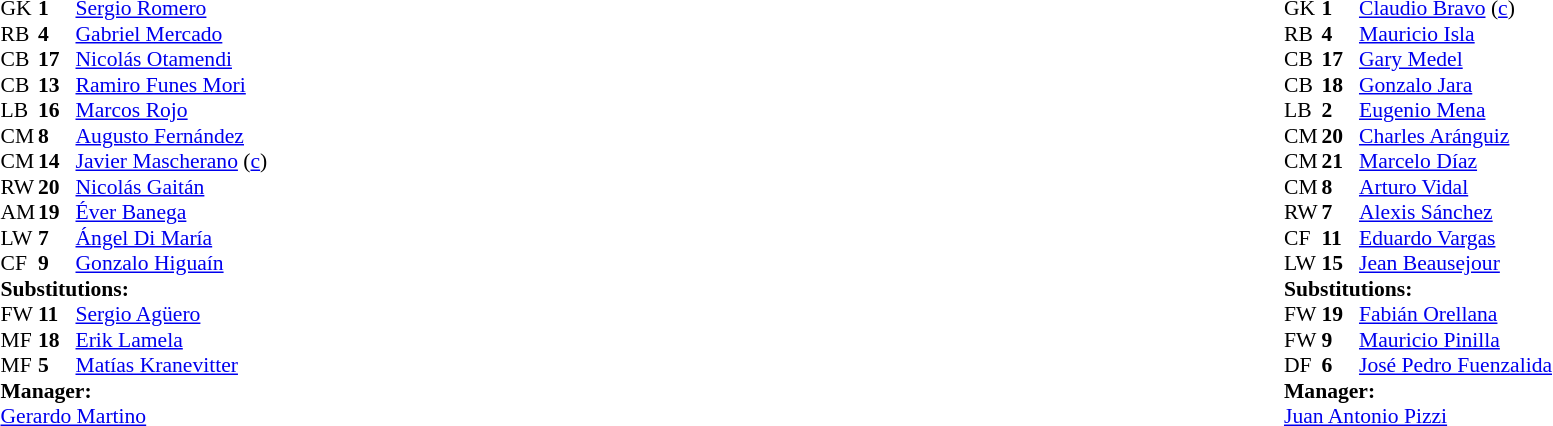<table style="width:100%">
<tr>
<td style="vertical-align:top; width:40%"><br><table style="font-size: 90%" cellspacing="0" cellpadding="0">
<tr>
<th width=25></th>
<th width=25></th>
</tr>
<tr>
<td>GK</td>
<td><strong>1</strong></td>
<td><a href='#'>Sergio Romero</a></td>
</tr>
<tr>
<td>RB</td>
<td><strong>4</strong></td>
<td><a href='#'>Gabriel Mercado</a></td>
</tr>
<tr>
<td>CB</td>
<td><strong>17</strong></td>
<td><a href='#'>Nicolás Otamendi</a></td>
</tr>
<tr>
<td>CB</td>
<td><strong>13</strong></td>
<td><a href='#'>Ramiro Funes Mori</a></td>
</tr>
<tr>
<td>LB</td>
<td><strong>16</strong></td>
<td><a href='#'>Marcos Rojo</a></td>
<td></td>
</tr>
<tr>
<td>CM</td>
<td><strong>8</strong></td>
<td><a href='#'>Augusto Fernández</a></td>
</tr>
<tr>
<td>CM</td>
<td><strong>14</strong></td>
<td><a href='#'>Javier Mascherano</a> (<a href='#'>c</a>)</td>
</tr>
<tr>
<td>RW</td>
<td><strong>20</strong></td>
<td><a href='#'>Nicolás Gaitán</a></td>
<td></td>
<td></td>
</tr>
<tr>
<td>AM</td>
<td><strong>19</strong></td>
<td><a href='#'>Éver Banega</a></td>
</tr>
<tr>
<td>LW</td>
<td><strong>7</strong></td>
<td><a href='#'>Ángel Di María</a></td>
<td></td>
<td></td>
</tr>
<tr>
<td>CF</td>
<td><strong>9</strong></td>
<td><a href='#'>Gonzalo Higuaín</a></td>
<td></td>
<td></td>
</tr>
<tr>
<td colspan=3><strong>Substitutions:</strong></td>
</tr>
<tr>
<td>FW</td>
<td><strong>11</strong></td>
<td><a href='#'>Sergio Agüero</a></td>
<td></td>
<td></td>
</tr>
<tr>
<td>MF</td>
<td><strong>18</strong></td>
<td><a href='#'>Erik Lamela</a></td>
<td></td>
<td></td>
</tr>
<tr>
<td>MF</td>
<td><strong>5</strong></td>
<td><a href='#'>Matías Kranevitter</a></td>
<td></td>
<td></td>
</tr>
<tr>
<td colspan=3><strong>Manager:</strong></td>
</tr>
<tr>
<td colspan=4><a href='#'>Gerardo Martino</a></td>
</tr>
</table>
</td>
<td valign="top"></td>
<td style="vertical-align:top; width:50%"><br><table cellspacing="0" cellpadding="0" style="font-size:90%; margin:auto">
<tr>
<th width=25></th>
<th width=25></th>
</tr>
<tr>
<td>GK</td>
<td><strong>1</strong></td>
<td><a href='#'>Claudio Bravo</a> (<a href='#'>c</a>)</td>
</tr>
<tr>
<td>RB</td>
<td><strong>4</strong></td>
<td><a href='#'>Mauricio Isla</a></td>
<td></td>
</tr>
<tr>
<td>CB</td>
<td><strong>17</strong></td>
<td><a href='#'>Gary Medel</a></td>
<td></td>
</tr>
<tr>
<td>CB</td>
<td><strong>18</strong></td>
<td><a href='#'>Gonzalo Jara</a></td>
</tr>
<tr>
<td>LB</td>
<td><strong>2</strong></td>
<td><a href='#'>Eugenio Mena</a></td>
<td></td>
<td></td>
</tr>
<tr>
<td>CM</td>
<td><strong>20</strong></td>
<td><a href='#'>Charles Aránguiz</a></td>
<td></td>
<td></td>
</tr>
<tr>
<td>CM</td>
<td><strong>21</strong></td>
<td><a href='#'>Marcelo Díaz</a></td>
</tr>
<tr>
<td>CM</td>
<td><strong>8</strong></td>
<td><a href='#'>Arturo Vidal</a></td>
<td></td>
</tr>
<tr>
<td>RW</td>
<td><strong>7</strong></td>
<td><a href='#'>Alexis Sánchez</a></td>
</tr>
<tr>
<td>CF</td>
<td><strong>11</strong></td>
<td><a href='#'>Eduardo Vargas</a></td>
<td></td>
<td></td>
</tr>
<tr>
<td>LW</td>
<td><strong>15</strong></td>
<td><a href='#'>Jean Beausejour</a></td>
<td></td>
</tr>
<tr>
<td colspan=3><strong>Substitutions:</strong></td>
</tr>
<tr>
<td>FW</td>
<td><strong>19</strong></td>
<td><a href='#'>Fabián Orellana</a></td>
<td></td>
<td></td>
</tr>
<tr>
<td>FW</td>
<td><strong>9</strong></td>
<td><a href='#'>Mauricio Pinilla</a></td>
<td></td>
<td></td>
</tr>
<tr>
<td>DF</td>
<td><strong>6</strong></td>
<td><a href='#'>José Pedro Fuenzalida</a></td>
<td></td>
<td></td>
</tr>
<tr>
<td colspan=3><strong>Manager:</strong></td>
</tr>
<tr>
<td colspan=3>  <a href='#'>Juan Antonio Pizzi</a></td>
</tr>
</table>
</td>
</tr>
</table>
